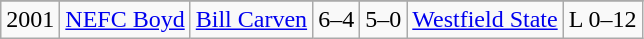<table class="wikitable">
<tr>
</tr>
<tr>
<td>2001</td>
<td><a href='#'>NEFC Boyd</a></td>
<td><a href='#'>Bill Carven</a></td>
<td>6–4</td>
<td>5–0</td>
<td><a href='#'>Westfield State</a></td>
<td>L 0–12</td>
</tr>
</table>
